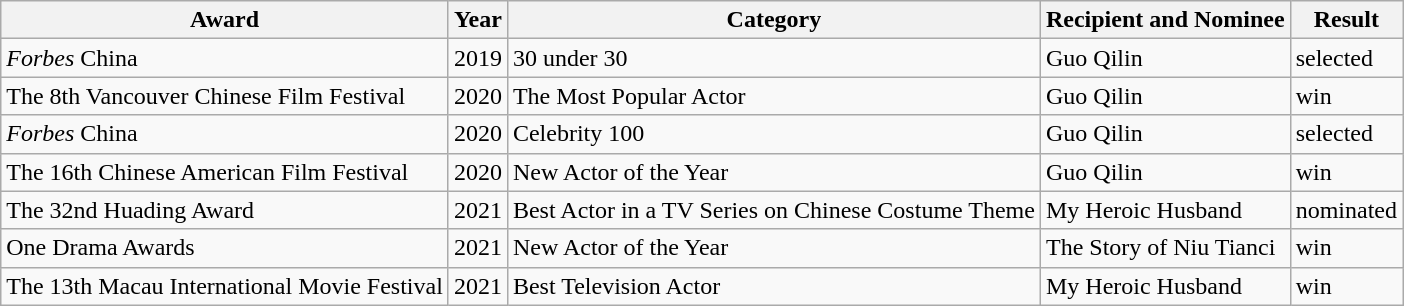<table class="wikitable">
<tr>
<th>Award</th>
<th>Year</th>
<th>Category</th>
<th>Recipient and Nominee</th>
<th>Result</th>
</tr>
<tr>
<td><em>Forbes</em> China</td>
<td>2019</td>
<td>30 under 30</td>
<td>Guo Qilin</td>
<td>selected</td>
</tr>
<tr>
<td>The 8th Vancouver Chinese Film Festival</td>
<td>2020</td>
<td>The Most Popular Actor</td>
<td>Guo Qilin</td>
<td>win</td>
</tr>
<tr>
<td><em>Forbes</em> China</td>
<td>2020</td>
<td>Celebrity 100</td>
<td>Guo Qilin</td>
<td>selected</td>
</tr>
<tr>
<td>The 16th Chinese American Film Festival</td>
<td>2020</td>
<td>New Actor of the Year</td>
<td>Guo Qilin</td>
<td>win</td>
</tr>
<tr>
<td>The 32nd Huading Award</td>
<td>2021</td>
<td>Best Actor in a TV Series on Chinese Costume Theme</td>
<td>My Heroic Husband</td>
<td>nominated</td>
</tr>
<tr>
<td>One Drama Awards</td>
<td>2021</td>
<td>New Actor of the Year</td>
<td>The Story of Niu Tianci</td>
<td>win</td>
</tr>
<tr>
<td>The 13th Macau International Movie Festival</td>
<td>2021</td>
<td>Best Television Actor</td>
<td>My Heroic Husband</td>
<td>win</td>
</tr>
</table>
